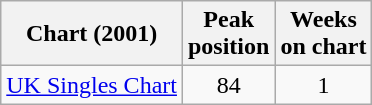<table class="wikitable">
<tr>
<th>Chart (2001)</th>
<th>Peak<br>position</th>
<th>Weeks<br>on chart</th>
</tr>
<tr>
<td><a href='#'>UK Singles Chart</a></td>
<td align="center">84</td>
<td align="center">1</td>
</tr>
</table>
